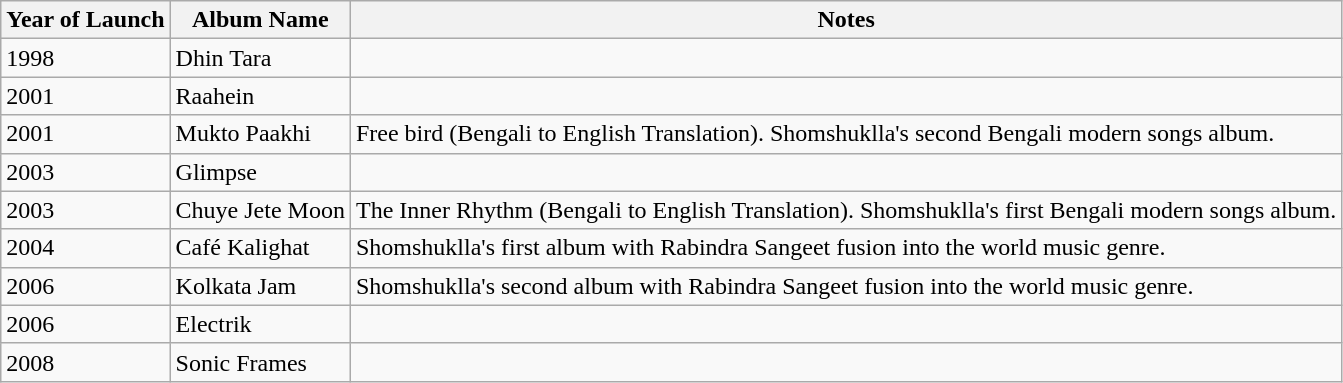<table class="wikitable">
<tr>
<th>Year of Launch</th>
<th>Album Name</th>
<th>Notes</th>
</tr>
<tr>
<td>1998</td>
<td>Dhin Tara</td>
<td></td>
</tr>
<tr>
<td>2001</td>
<td>Raahein</td>
<td></td>
</tr>
<tr>
<td>2001</td>
<td>Mukto Paakhi</td>
<td>Free bird (Bengali to English Translation). Shomshuklla's second Bengali modern songs album.</td>
</tr>
<tr>
<td>2003</td>
<td>Glimpse</td>
<td></td>
</tr>
<tr>
<td>2003</td>
<td>Chuye Jete Moon</td>
<td>The Inner Rhythm (Bengali to English Translation). Shomshuklla's first Bengali modern songs album.</td>
</tr>
<tr>
<td>2004</td>
<td>Café Kalighat</td>
<td>Shomshuklla's first album with Rabindra Sangeet fusion into the world music genre.</td>
</tr>
<tr>
<td>2006</td>
<td>Kolkata Jam</td>
<td>Shomshuklla's second album with Rabindra Sangeet fusion into the world music genre.</td>
</tr>
<tr>
<td>2006</td>
<td>Electrik</td>
<td></td>
</tr>
<tr>
<td>2008</td>
<td>Sonic Frames</td>
<td></td>
</tr>
</table>
